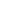<table style="width:22%; text-align:center;">
<tr style="color:white;">
<td style="background:"><strong>8</strong></td>
</tr>
</table>
